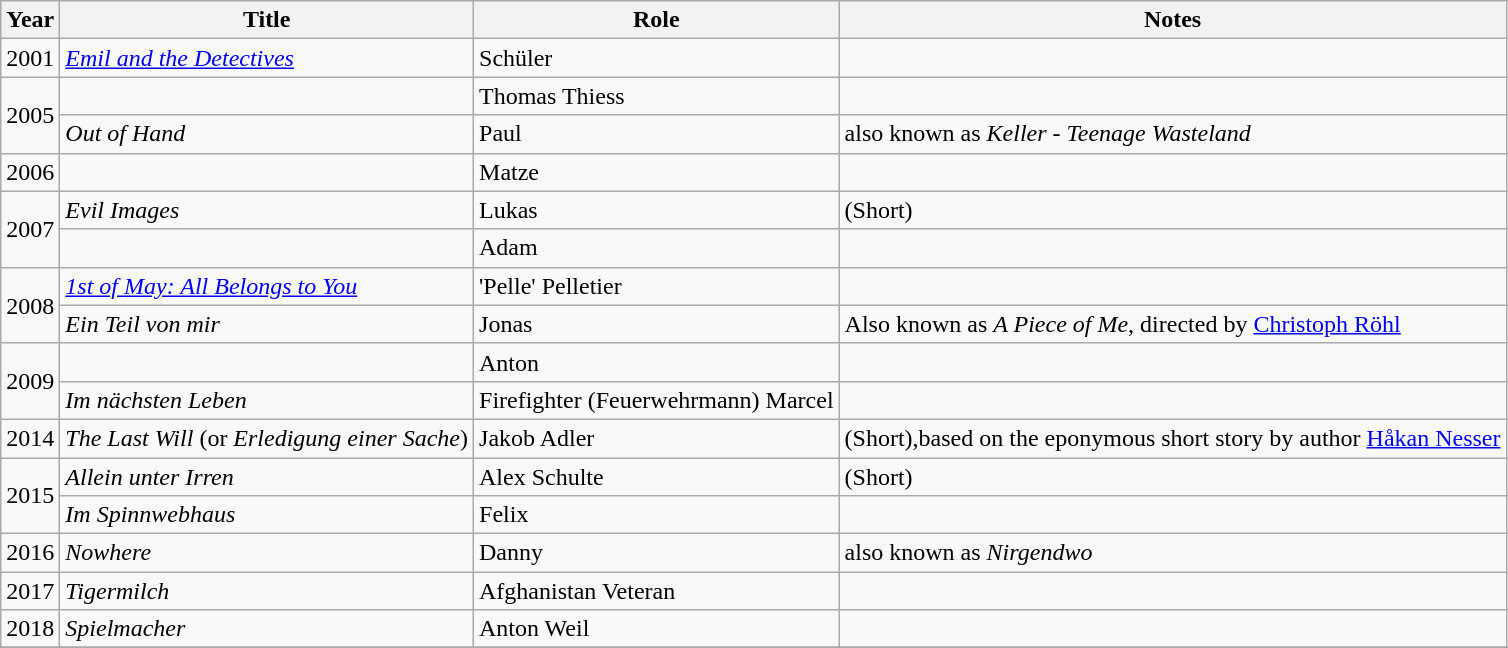<table class="wikitable sortable">
<tr>
<th>Year</th>
<th>Title</th>
<th>Role</th>
<th>Notes</th>
</tr>
<tr>
<td>2001</td>
<td><em><a href='#'>Emil and the Detectives</a></em></td>
<td>Schüler</td>
<td></td>
</tr>
<tr>
<td rowspan=2>2005</td>
<td><em></em></td>
<td>Thomas Thiess</td>
<td></td>
</tr>
<tr>
<td><em>Out of Hand</em></td>
<td>Paul</td>
<td>also known as <em>Keller - Teenage Wasteland</em></td>
</tr>
<tr>
<td>2006</td>
<td><em></em></td>
<td>Matze</td>
<td></td>
</tr>
<tr>
<td rowspan=2>2007</td>
<td><em>Evil Images</em></td>
<td>Lukas</td>
<td>(Short)</td>
</tr>
<tr>
<td><em></em></td>
<td>Adam</td>
<td></td>
</tr>
<tr>
<td rowspan=2>2008</td>
<td><em><a href='#'>1st of May: All Belongs to You</a></em></td>
<td>'Pelle' Pelletier</td>
<td></td>
</tr>
<tr>
<td><em>Ein Teil von mir</em></td>
<td>Jonas</td>
<td>Also known as <em>A Piece of Me</em>, directed by <a href='#'>Christoph Röhl</a></td>
</tr>
<tr>
<td rowspan=2>2009</td>
<td><em></em></td>
<td>Anton</td>
<td></td>
</tr>
<tr>
<td><em>Im nächsten Leben</em></td>
<td>Firefighter (Feuerwehrmann) Marcel</td>
<td></td>
</tr>
<tr>
<td>2014</td>
<td><em>The Last Will</em>  (or <em>Erledigung einer Sache</em>)</td>
<td>Jakob Adler</td>
<td>(Short),based on the eponymous short story by author <a href='#'>Håkan Nesser</a></td>
</tr>
<tr>
<td rowspan=2>2015</td>
<td><em>Allein unter Irren</em></td>
<td>Alex Schulte</td>
<td>(Short)</td>
</tr>
<tr>
<td><em>Im Spinnwebhaus</em></td>
<td>Felix</td>
<td></td>
</tr>
<tr>
<td>2016</td>
<td><em>Nowhere</em></td>
<td>Danny</td>
<td>also known as <em>Nirgendwo</em></td>
</tr>
<tr>
<td>2017</td>
<td><em>Tigermilch</em></td>
<td>Afghanistan Veteran</td>
<td></td>
</tr>
<tr>
<td>2018</td>
<td><em>Spielmacher</em></td>
<td>Anton Weil</td>
<td></td>
</tr>
<tr>
</tr>
</table>
